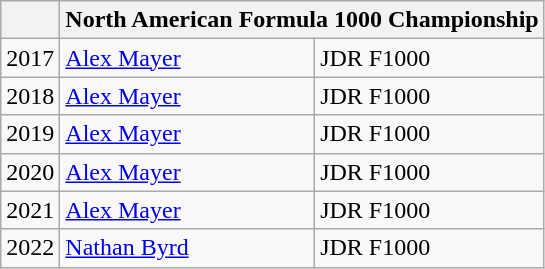<table class="wikitable">
<tr>
<th></th>
<th colspan=2>North American Formula 1000 Championship</th>
</tr>
<tr>
<td>2017</td>
<td> <a href='#'>Alex Mayer</a></td>
<td JDR F1000>JDR F1000</td>
</tr>
<tr>
<td>2018</td>
<td> <a href='#'>Alex Mayer</a></td>
<td JDR F1000>JDR F1000</td>
</tr>
<tr>
<td>2019</td>
<td> <a href='#'>Alex Mayer</a></td>
<td JDR F1000>JDR F1000</td>
</tr>
<tr>
<td>2020</td>
<td> <a href='#'>Alex Mayer</a></td>
<td JDR F1000>JDR F1000</td>
</tr>
<tr>
<td>2021</td>
<td> <a href='#'>Alex Mayer</a></td>
<td JDR F1000>JDR F1000</td>
</tr>
<tr>
<td>2022</td>
<td> <a href='#'>Nathan Byrd</a></td>
<td JDR F1000>JDR F1000</td>
</tr>
</table>
